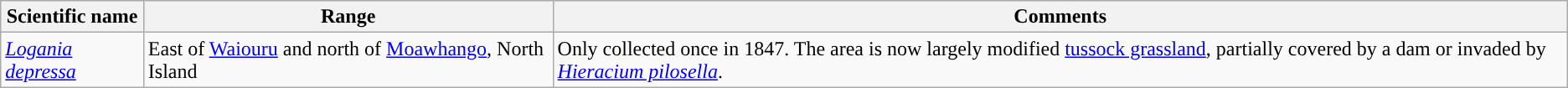<table class="wikitable">
<tr>
<th>Scientific name</th>
<th>Range</th>
<th class="unsortable">Comments</th>
</tr>
<tr>
<td><em><a href='#'>Logania depressa</a></em></td>
<td>East of <a href='#'>Waiouru</a> and north of <a href='#'>Moawhango</a>, North Island</td>
<td>Only collected once in 1847. The area is now largely modified <a href='#'>tussock grassland</a>, partially covered by a dam or invaded by <em><a href='#'>Hieracium pilosella</a></em>.</td>
</tr>
</table>
